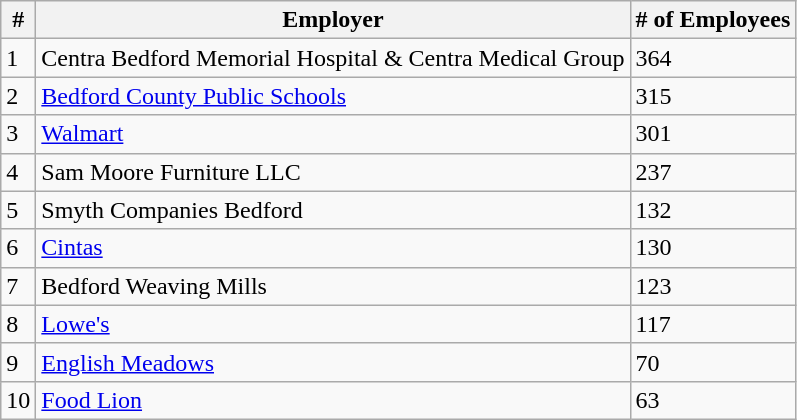<table class="wikitable">
<tr>
<th>#</th>
<th>Employer</th>
<th># of Employees</th>
</tr>
<tr>
<td>1</td>
<td>Centra Bedford Memorial Hospital & Centra Medical Group</td>
<td>364</td>
</tr>
<tr>
<td>2</td>
<td><a href='#'>Bedford County Public Schools</a></td>
<td>315</td>
</tr>
<tr>
<td>3</td>
<td><a href='#'>Walmart</a></td>
<td>301</td>
</tr>
<tr>
<td>4</td>
<td>Sam Moore Furniture LLC</td>
<td>237</td>
</tr>
<tr>
<td>5</td>
<td>Smyth Companies Bedford</td>
<td>132</td>
</tr>
<tr>
<td>6</td>
<td><a href='#'>Cintas</a></td>
<td>130</td>
</tr>
<tr>
<td>7</td>
<td>Bedford Weaving Mills</td>
<td>123</td>
</tr>
<tr>
<td>8</td>
<td><a href='#'>Lowe's</a></td>
<td>117</td>
</tr>
<tr>
<td>9</td>
<td><a href='#'>English Meadows</a></td>
<td>70</td>
</tr>
<tr>
<td>10</td>
<td><a href='#'>Food Lion</a></td>
<td>63</td>
</tr>
</table>
